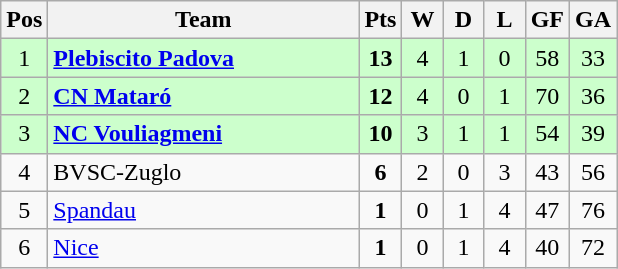<table class="wikitable" style="text-align:center;">
<tr>
<th>Pos</th>
<th width="200">Team</th>
<th width="20">Pts</th>
<th width="20">W</th>
<th width="20">D</th>
<th width="20">L</th>
<th width="20">GF</th>
<th width="20">GA</th>
</tr>
<tr align="center" bgcolor="ccffcc">
<td>1</td>
<td align="left"><strong> <a href='#'>Plebiscito Padova</a></strong></td>
<td><strong>13</strong></td>
<td>4</td>
<td>1</td>
<td>0</td>
<td>58</td>
<td>33</td>
</tr>
<tr align="center" bgcolor="ccffcc">
<td>2</td>
<td align="left"><strong> <a href='#'>CN Mataró</a></strong></td>
<td><strong>12</strong></td>
<td>4</td>
<td>0</td>
<td>1</td>
<td>70</td>
<td>36</td>
</tr>
<tr align="center" bgcolor="ccffcc">
<td>3</td>
<td align="left"><strong> <a href='#'>NC Vouliagmeni</a></strong></td>
<td><strong>10</strong></td>
<td>3</td>
<td>1</td>
<td>1</td>
<td>54</td>
<td>39</td>
</tr>
<tr align="center">
<td>4</td>
<td align="left"><strong></strong> BVSC-Zuglo</td>
<td><strong>6</strong></td>
<td>2</td>
<td>0</td>
<td>3</td>
<td>43</td>
<td>56</td>
</tr>
<tr align="center">
<td>5</td>
<td align="left"> <a href='#'>Spandau</a></td>
<td><strong>1</strong></td>
<td>0</td>
<td>1</td>
<td>4</td>
<td>47</td>
<td>76</td>
</tr>
<tr align="center">
<td>6</td>
<td align="left"> <a href='#'>Nice</a></td>
<td><strong>1</strong></td>
<td>0</td>
<td>1</td>
<td>4</td>
<td>40</td>
<td>72</td>
</tr>
</table>
